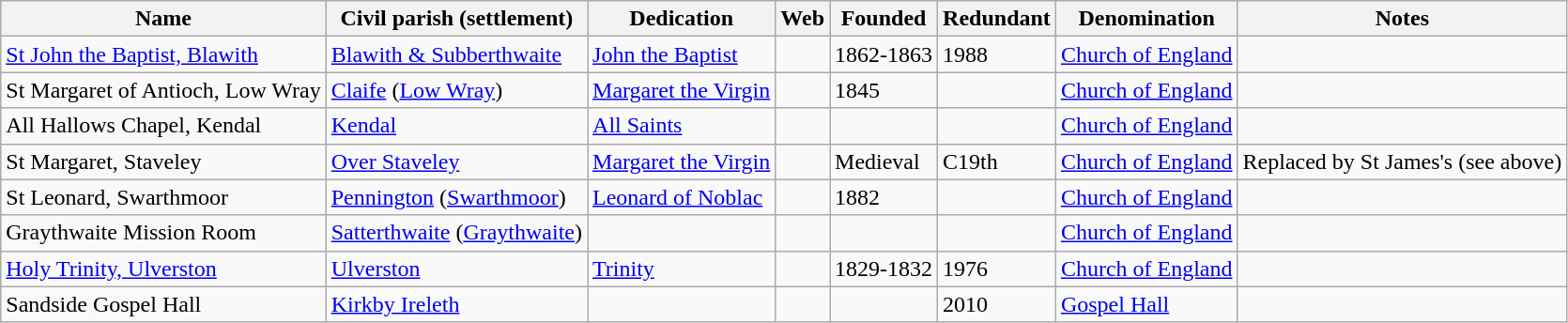<table class="wikitable sortable">
<tr>
<th scope="col">Name</th>
<th>Civil parish (settlement)</th>
<th>Dedication</th>
<th>Web</th>
<th>Founded</th>
<th>Redundant</th>
<th scope="col">Denomination</th>
<th>Notes</th>
</tr>
<tr>
<td><a href='#'>St John the Baptist, Blawith</a></td>
<td><a href='#'>Blawith & Subberthwaite</a></td>
<td><a href='#'>John the Baptist</a></td>
<td></td>
<td>1862-1863</td>
<td>1988</td>
<td><a href='#'>Church of England</a></td>
<td></td>
</tr>
<tr>
<td>St Margaret of Antioch, Low Wray</td>
<td><a href='#'>Claife</a> (<a href='#'>Low Wray</a>)</td>
<td><a href='#'>Margaret the Virgin</a></td>
<td></td>
<td>1845</td>
<td></td>
<td><a href='#'>Church of England</a></td>
<td></td>
</tr>
<tr>
<td>All Hallows Chapel, Kendal</td>
<td><a href='#'>Kendal</a></td>
<td><a href='#'>All Saints</a></td>
<td></td>
<td></td>
<td></td>
<td><a href='#'>Church of England</a></td>
<td></td>
</tr>
<tr>
<td>St Margaret, Staveley</td>
<td><a href='#'>Over Staveley</a></td>
<td><a href='#'>Margaret the Virgin</a></td>
<td></td>
<td>Medieval</td>
<td>C19th</td>
<td><a href='#'>Church of England</a></td>
<td>Replaced by St James's (see above)</td>
</tr>
<tr>
<td>St Leonard, Swarthmoor</td>
<td><a href='#'>Pennington</a> (<a href='#'>Swarthmoor</a>)</td>
<td><a href='#'>Leonard of Noblac</a></td>
<td></td>
<td>1882</td>
<td></td>
<td><a href='#'>Church of England</a></td>
<td></td>
</tr>
<tr>
<td>Graythwaite Mission Room</td>
<td><a href='#'>Satterthwaite</a> (<a href='#'>Graythwaite</a>)</td>
<td></td>
<td></td>
<td></td>
<td></td>
<td><a href='#'>Church of England</a></td>
<td></td>
</tr>
<tr>
<td><a href='#'>Holy Trinity, Ulverston</a></td>
<td><a href='#'>Ulverston</a></td>
<td><a href='#'>Trinity</a></td>
<td></td>
<td>1829-1832</td>
<td>1976</td>
<td><a href='#'>Church of England</a></td>
<td></td>
</tr>
<tr>
<td>Sandside Gospel Hall</td>
<td><a href='#'>Kirkby Ireleth</a></td>
<td></td>
<td></td>
<td></td>
<td>2010</td>
<td><a href='#'>Gospel Hall</a></td>
<td></td>
</tr>
</table>
